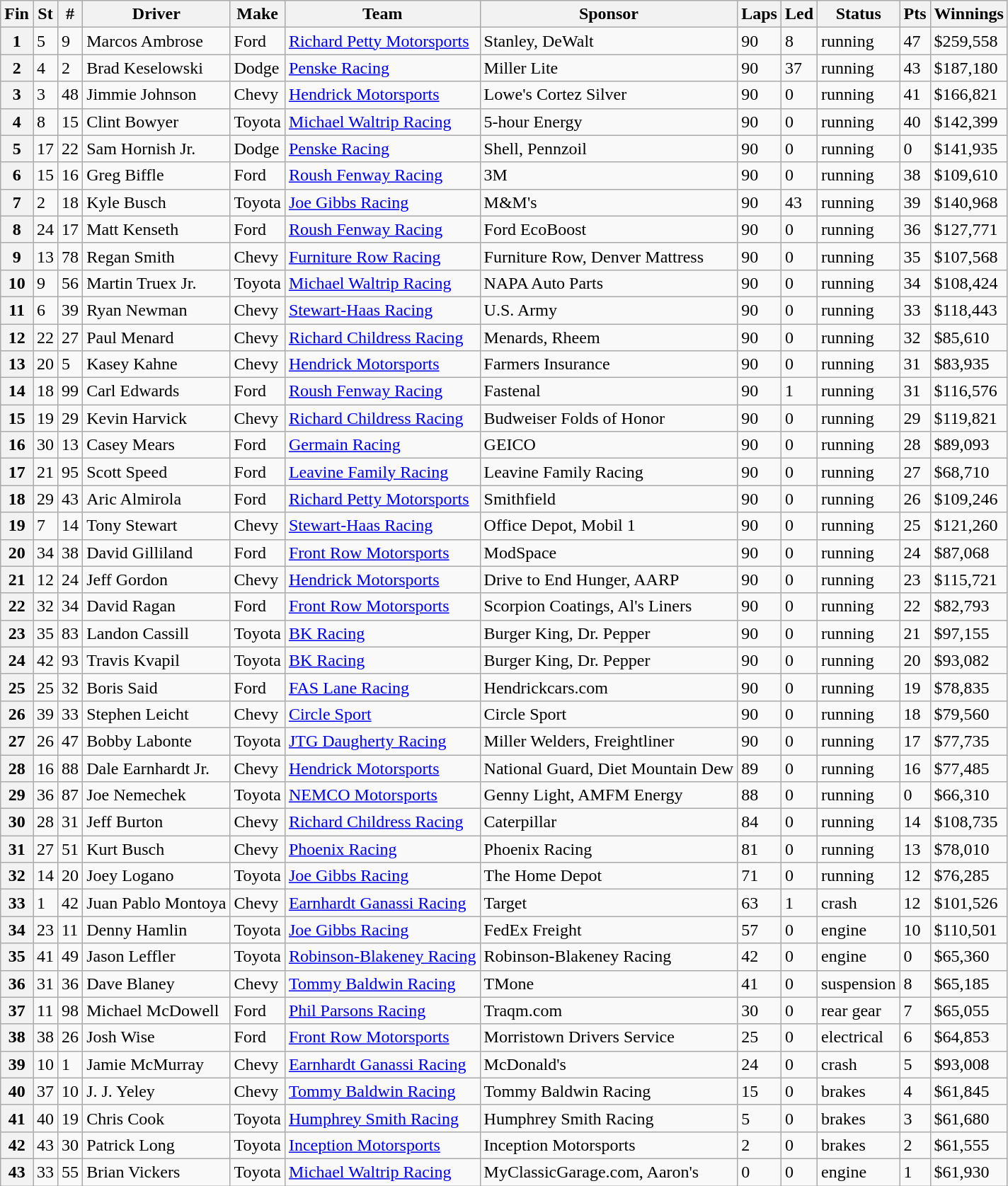<table class="wikitable sortable">
<tr>
<th>Fin</th>
<th>St</th>
<th>#</th>
<th>Driver</th>
<th>Make</th>
<th>Team</th>
<th>Sponsor</th>
<th>Laps</th>
<th>Led</th>
<th>Status</th>
<th>Pts</th>
<th>Winnings</th>
</tr>
<tr>
<th>1</th>
<td>5</td>
<td>9</td>
<td>Marcos Ambrose</td>
<td>Ford</td>
<td><a href='#'>Richard Petty Motorsports</a></td>
<td>Stanley, DeWalt</td>
<td>90</td>
<td>8</td>
<td>running</td>
<td>47</td>
<td>$259,558</td>
</tr>
<tr>
<th>2</th>
<td>4</td>
<td>2</td>
<td>Brad Keselowski</td>
<td>Dodge</td>
<td><a href='#'>Penske Racing</a></td>
<td>Miller Lite</td>
<td>90</td>
<td>37</td>
<td>running</td>
<td>43</td>
<td>$187,180</td>
</tr>
<tr>
<th>3</th>
<td>3</td>
<td>48</td>
<td>Jimmie Johnson</td>
<td>Chevy</td>
<td><a href='#'>Hendrick Motorsports</a></td>
<td>Lowe's Cortez Silver</td>
<td>90</td>
<td>0</td>
<td>running</td>
<td>41</td>
<td>$166,821</td>
</tr>
<tr>
<th>4</th>
<td>8</td>
<td>15</td>
<td>Clint Bowyer</td>
<td>Toyota</td>
<td><a href='#'>Michael Waltrip Racing</a></td>
<td>5-hour Energy</td>
<td>90</td>
<td>0</td>
<td>running</td>
<td>40</td>
<td>$142,399</td>
</tr>
<tr>
<th>5</th>
<td>17</td>
<td>22</td>
<td>Sam Hornish Jr.</td>
<td>Dodge</td>
<td><a href='#'>Penske Racing</a></td>
<td>Shell, Pennzoil</td>
<td>90</td>
<td>0</td>
<td>running</td>
<td>0</td>
<td>$141,935</td>
</tr>
<tr>
<th>6</th>
<td>15</td>
<td>16</td>
<td>Greg Biffle</td>
<td>Ford</td>
<td><a href='#'>Roush Fenway Racing</a></td>
<td>3M</td>
<td>90</td>
<td>0</td>
<td>running</td>
<td>38</td>
<td>$109,610</td>
</tr>
<tr>
<th>7</th>
<td>2</td>
<td>18</td>
<td>Kyle Busch</td>
<td>Toyota</td>
<td><a href='#'>Joe Gibbs Racing</a></td>
<td>M&M's</td>
<td>90</td>
<td>43</td>
<td>running</td>
<td>39</td>
<td>$140,968</td>
</tr>
<tr>
<th>8</th>
<td>24</td>
<td>17</td>
<td>Matt Kenseth</td>
<td>Ford</td>
<td><a href='#'>Roush Fenway Racing</a></td>
<td>Ford EcoBoost</td>
<td>90</td>
<td>0</td>
<td>running</td>
<td>36</td>
<td>$127,771</td>
</tr>
<tr>
<th>9</th>
<td>13</td>
<td>78</td>
<td>Regan Smith</td>
<td>Chevy</td>
<td><a href='#'>Furniture Row Racing</a></td>
<td>Furniture Row, Denver Mattress</td>
<td>90</td>
<td>0</td>
<td>running</td>
<td>35</td>
<td>$107,568</td>
</tr>
<tr>
<th>10</th>
<td>9</td>
<td>56</td>
<td>Martin Truex Jr.</td>
<td>Toyota</td>
<td><a href='#'>Michael Waltrip Racing</a></td>
<td>NAPA Auto Parts</td>
<td>90</td>
<td>0</td>
<td>running</td>
<td>34</td>
<td>$108,424</td>
</tr>
<tr>
<th>11</th>
<td>6</td>
<td>39</td>
<td>Ryan Newman</td>
<td>Chevy</td>
<td><a href='#'>Stewart-Haas Racing</a></td>
<td>U.S. Army</td>
<td>90</td>
<td>0</td>
<td>running</td>
<td>33</td>
<td>$118,443</td>
</tr>
<tr>
<th>12</th>
<td>22</td>
<td>27</td>
<td>Paul Menard</td>
<td>Chevy</td>
<td><a href='#'>Richard Childress Racing</a></td>
<td>Menards, Rheem</td>
<td>90</td>
<td>0</td>
<td>running</td>
<td>32</td>
<td>$85,610</td>
</tr>
<tr>
<th>13</th>
<td>20</td>
<td>5</td>
<td>Kasey Kahne</td>
<td>Chevy</td>
<td><a href='#'>Hendrick Motorsports</a></td>
<td>Farmers Insurance</td>
<td>90</td>
<td>0</td>
<td>running</td>
<td>31</td>
<td>$83,935</td>
</tr>
<tr>
<th>14</th>
<td>18</td>
<td>99</td>
<td>Carl Edwards</td>
<td>Ford</td>
<td><a href='#'>Roush Fenway Racing</a></td>
<td>Fastenal</td>
<td>90</td>
<td>1</td>
<td>running</td>
<td>31</td>
<td>$116,576</td>
</tr>
<tr>
<th>15</th>
<td>19</td>
<td>29</td>
<td>Kevin Harvick</td>
<td>Chevy</td>
<td><a href='#'>Richard Childress Racing</a></td>
<td>Budweiser Folds of Honor</td>
<td>90</td>
<td>0</td>
<td>running</td>
<td>29</td>
<td>$119,821</td>
</tr>
<tr>
<th>16</th>
<td>30</td>
<td>13</td>
<td>Casey Mears</td>
<td>Ford</td>
<td><a href='#'>Germain Racing</a></td>
<td>GEICO</td>
<td>90</td>
<td>0</td>
<td>running</td>
<td>28</td>
<td>$89,093</td>
</tr>
<tr>
<th>17</th>
<td>21</td>
<td>95</td>
<td>Scott Speed</td>
<td>Ford</td>
<td><a href='#'>Leavine Family Racing</a></td>
<td>Leavine Family Racing</td>
<td>90</td>
<td>0</td>
<td>running</td>
<td>27</td>
<td>$68,710</td>
</tr>
<tr>
<th>18</th>
<td>29</td>
<td>43</td>
<td>Aric Almirola</td>
<td>Ford</td>
<td><a href='#'>Richard Petty Motorsports</a></td>
<td>Smithfield</td>
<td>90</td>
<td>0</td>
<td>running</td>
<td>26</td>
<td>$109,246</td>
</tr>
<tr>
<th>19</th>
<td>7</td>
<td>14</td>
<td>Tony Stewart</td>
<td>Chevy</td>
<td><a href='#'>Stewart-Haas Racing</a></td>
<td>Office Depot, Mobil 1</td>
<td>90</td>
<td>0</td>
<td>running</td>
<td>25</td>
<td>$121,260</td>
</tr>
<tr>
<th>20</th>
<td>34</td>
<td>38</td>
<td>David Gilliland</td>
<td>Ford</td>
<td><a href='#'>Front Row Motorsports</a></td>
<td>ModSpace</td>
<td>90</td>
<td>0</td>
<td>running</td>
<td>24</td>
<td>$87,068</td>
</tr>
<tr>
<th>21</th>
<td>12</td>
<td>24</td>
<td>Jeff Gordon</td>
<td>Chevy</td>
<td><a href='#'>Hendrick Motorsports</a></td>
<td>Drive to End Hunger, AARP</td>
<td>90</td>
<td>0</td>
<td>running</td>
<td>23</td>
<td>$115,721</td>
</tr>
<tr>
<th>22</th>
<td>32</td>
<td>34</td>
<td>David Ragan</td>
<td>Ford</td>
<td><a href='#'>Front Row Motorsports</a></td>
<td>Scorpion Coatings, Al's Liners</td>
<td>90</td>
<td>0</td>
<td>running</td>
<td>22</td>
<td>$82,793</td>
</tr>
<tr>
<th>23</th>
<td>35</td>
<td>83</td>
<td>Landon Cassill</td>
<td>Toyota</td>
<td><a href='#'>BK Racing</a></td>
<td>Burger King, Dr. Pepper</td>
<td>90</td>
<td>0</td>
<td>running</td>
<td>21</td>
<td>$97,155</td>
</tr>
<tr>
<th>24</th>
<td>42</td>
<td>93</td>
<td>Travis Kvapil</td>
<td>Toyota</td>
<td><a href='#'>BK Racing</a></td>
<td>Burger King, Dr. Pepper</td>
<td>90</td>
<td>0</td>
<td>running</td>
<td>20</td>
<td>$93,082</td>
</tr>
<tr>
<th>25</th>
<td>25</td>
<td>32</td>
<td>Boris Said</td>
<td>Ford</td>
<td><a href='#'>FAS Lane Racing</a></td>
<td>Hendrickcars.com</td>
<td>90</td>
<td>0</td>
<td>running</td>
<td>19</td>
<td>$78,835</td>
</tr>
<tr>
<th>26</th>
<td>39</td>
<td>33</td>
<td>Stephen Leicht</td>
<td>Chevy</td>
<td><a href='#'>Circle Sport</a></td>
<td>Circle Sport</td>
<td>90</td>
<td>0</td>
<td>running</td>
<td>18</td>
<td>$79,560</td>
</tr>
<tr>
<th>27</th>
<td>26</td>
<td>47</td>
<td>Bobby Labonte</td>
<td>Toyota</td>
<td><a href='#'>JTG Daugherty Racing</a></td>
<td>Miller Welders, Freightliner</td>
<td>90</td>
<td>0</td>
<td>running</td>
<td>17</td>
<td>$77,735</td>
</tr>
<tr>
<th>28</th>
<td>16</td>
<td>88</td>
<td>Dale Earnhardt Jr.</td>
<td>Chevy</td>
<td><a href='#'>Hendrick Motorsports</a></td>
<td>National Guard, Diet Mountain Dew</td>
<td>89</td>
<td>0</td>
<td>running</td>
<td>16</td>
<td>$77,485</td>
</tr>
<tr>
<th>29</th>
<td>36</td>
<td>87</td>
<td>Joe Nemechek</td>
<td>Toyota</td>
<td><a href='#'>NEMCO Motorsports</a></td>
<td>Genny Light, AMFM Energy</td>
<td>88</td>
<td>0</td>
<td>running</td>
<td>0</td>
<td>$66,310</td>
</tr>
<tr>
<th>30</th>
<td>28</td>
<td>31</td>
<td>Jeff Burton</td>
<td>Chevy</td>
<td><a href='#'>Richard Childress Racing</a></td>
<td>Caterpillar</td>
<td>84</td>
<td>0</td>
<td>running</td>
<td>14</td>
<td>$108,735</td>
</tr>
<tr>
<th>31</th>
<td>27</td>
<td>51</td>
<td>Kurt Busch</td>
<td>Chevy</td>
<td><a href='#'>Phoenix Racing</a></td>
<td>Phoenix Racing</td>
<td>81</td>
<td>0</td>
<td>running</td>
<td>13</td>
<td>$78,010</td>
</tr>
<tr>
<th>32</th>
<td>14</td>
<td>20</td>
<td>Joey Logano</td>
<td>Toyota</td>
<td><a href='#'>Joe Gibbs Racing</a></td>
<td>The Home Depot</td>
<td>71</td>
<td>0</td>
<td>running</td>
<td>12</td>
<td>$76,285</td>
</tr>
<tr>
<th>33</th>
<td>1</td>
<td>42</td>
<td>Juan Pablo Montoya</td>
<td>Chevy</td>
<td><a href='#'>Earnhardt Ganassi Racing</a></td>
<td>Target</td>
<td>63</td>
<td>1</td>
<td>crash</td>
<td>12</td>
<td>$101,526</td>
</tr>
<tr>
<th>34</th>
<td>23</td>
<td>11</td>
<td>Denny Hamlin</td>
<td>Toyota</td>
<td><a href='#'>Joe Gibbs Racing</a></td>
<td>FedEx Freight</td>
<td>57</td>
<td>0</td>
<td>engine</td>
<td>10</td>
<td>$110,501</td>
</tr>
<tr>
<th>35</th>
<td>41</td>
<td>49</td>
<td>Jason Leffler</td>
<td>Toyota</td>
<td><a href='#'>Robinson-Blakeney Racing</a></td>
<td>Robinson-Blakeney Racing</td>
<td>42</td>
<td>0</td>
<td>engine</td>
<td>0</td>
<td>$65,360</td>
</tr>
<tr>
<th>36</th>
<td>31</td>
<td>36</td>
<td>Dave Blaney</td>
<td>Chevy</td>
<td><a href='#'>Tommy Baldwin Racing</a></td>
<td>TMone</td>
<td>41</td>
<td>0</td>
<td>suspension</td>
<td>8</td>
<td>$65,185</td>
</tr>
<tr>
<th>37</th>
<td>11</td>
<td>98</td>
<td>Michael McDowell</td>
<td>Ford</td>
<td><a href='#'>Phil Parsons Racing</a></td>
<td>Traqm.com</td>
<td>30</td>
<td>0</td>
<td>rear gear</td>
<td>7</td>
<td>$65,055</td>
</tr>
<tr>
<th>38</th>
<td>38</td>
<td>26</td>
<td>Josh Wise</td>
<td>Ford</td>
<td><a href='#'>Front Row Motorsports</a></td>
<td>Morristown Drivers Service</td>
<td>25</td>
<td>0</td>
<td>electrical</td>
<td>6</td>
<td>$64,853</td>
</tr>
<tr>
<th>39</th>
<td>10</td>
<td>1</td>
<td>Jamie McMurray</td>
<td>Chevy</td>
<td><a href='#'>Earnhardt Ganassi Racing</a></td>
<td>McDonald's</td>
<td>24</td>
<td>0</td>
<td>crash</td>
<td>5</td>
<td>$93,008</td>
</tr>
<tr>
<th>40</th>
<td>37</td>
<td>10</td>
<td>J. J. Yeley</td>
<td>Chevy</td>
<td><a href='#'>Tommy Baldwin Racing</a></td>
<td>Tommy Baldwin Racing</td>
<td>15</td>
<td>0</td>
<td>brakes</td>
<td>4</td>
<td>$61,845</td>
</tr>
<tr>
<th>41</th>
<td>40</td>
<td>19</td>
<td>Chris Cook</td>
<td>Toyota</td>
<td><a href='#'>Humphrey Smith Racing</a></td>
<td>Humphrey Smith Racing</td>
<td>5</td>
<td>0</td>
<td>brakes</td>
<td>3</td>
<td>$61,680</td>
</tr>
<tr>
<th>42</th>
<td>43</td>
<td>30</td>
<td>Patrick Long</td>
<td>Toyota</td>
<td><a href='#'>Inception Motorsports</a></td>
<td>Inception Motorsports</td>
<td>2</td>
<td>0</td>
<td>brakes</td>
<td>2</td>
<td>$61,555</td>
</tr>
<tr>
<th>43</th>
<td>33</td>
<td>55</td>
<td>Brian Vickers</td>
<td>Toyota</td>
<td><a href='#'>Michael Waltrip Racing</a></td>
<td>MyClassicGarage.com, Aaron's</td>
<td>0</td>
<td>0</td>
<td>engine</td>
<td>1</td>
<td>$61,930</td>
</tr>
</table>
